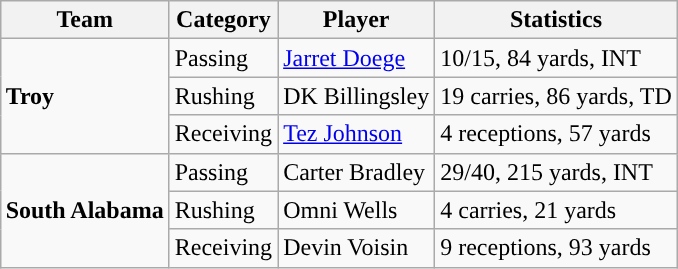<table class="wikitable" style="float: right;">
<tr>
<th>Team</th>
<th>Category</th>
<th>Player</th>
<th>Statistics</th>
</tr>
<tr>
<td rowspan=3><strong>Troy</strong></td>
<td>Passing</td>
<td><a href='#'>Jarret Doege</a></td>
<td>10/15, 84 yards, INT</td>
</tr>
<tr>
<td>Rushing</td>
<td>DK Billingsley</td>
<td>19 carries, 86 yards, TD</td>
</tr>
<tr>
<td>Receiving</td>
<td><a href='#'>Tez Johnson</a></td>
<td>4 receptions, 57 yards</td>
</tr>
<tr>
<td rowspan=3><strong>South Alabama</strong></td>
<td>Passing</td>
<td>Carter Bradley</td>
<td>29/40, 215 yards, INT</td>
</tr>
<tr>
<td>Rushing</td>
<td>Omni Wells</td>
<td>4 carries, 21 yards</td>
</tr>
<tr>
<td>Receiving</td>
<td>Devin Voisin</td>
<td>9 receptions, 93 yards</td>
</tr>
</table>
